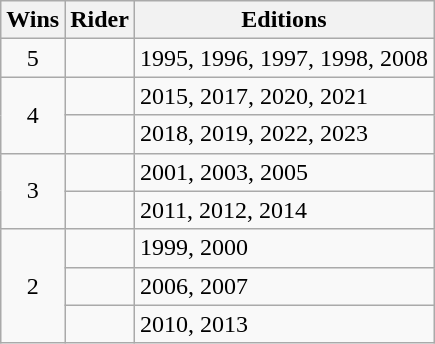<table class="wikitable">
<tr>
<th>Wins</th>
<th>Rider</th>
<th>Editions</th>
</tr>
<tr>
<td align=center>5</td>
<td></td>
<td>1995, 1996, 1997, 1998, 2008</td>
</tr>
<tr>
<td align=center rowspan=2>4</td>
<td></td>
<td>2015, 2017, 2020, 2021</td>
</tr>
<tr>
<td></td>
<td>2018, 2019, 2022, 2023</td>
</tr>
<tr>
<td align=center rowspan=2>3</td>
<td></td>
<td>2001, 2003, 2005</td>
</tr>
<tr>
<td></td>
<td>2011, 2012, 2014</td>
</tr>
<tr>
<td align=center rowspan=3>2</td>
<td></td>
<td>1999, 2000</td>
</tr>
<tr>
<td></td>
<td>2006, 2007</td>
</tr>
<tr>
<td></td>
<td>2010, 2013</td>
</tr>
</table>
